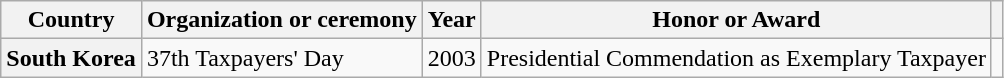<table class="wikitable plainrowheaders">
<tr>
<th scope="col">Country</th>
<th scope="col">Organization or ceremony</th>
<th scope="col">Year</th>
<th scope="col">Honor or Award</th>
<th scope="col" class="unsortable"></th>
</tr>
<tr>
<th scope="row">South Korea</th>
<td>37th Taxpayers' Day</td>
<td>2003</td>
<td>Presidential Commendation as Exemplary Taxpayer</td>
<td style="text-align:center"></td>
</tr>
</table>
